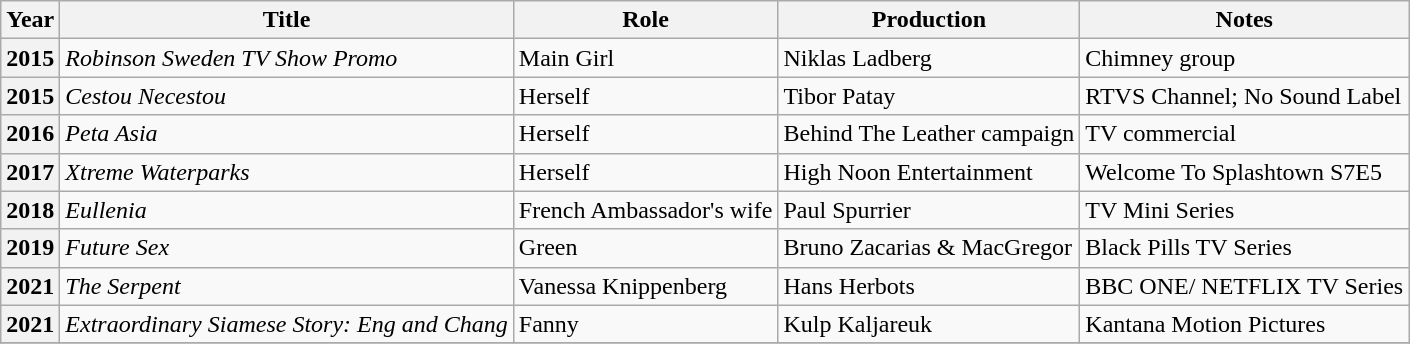<table class="wikitable sortable plainrowheaders">
<tr>
<th scope="col">Year</th>
<th scope="col" class="unsortable">Title</th>
<th scope="col" class="unsortable">Role</th>
<th scope="col" class="unsortable">Production</th>
<th scope="col" class="unsortable">Notes</th>
</tr>
<tr>
<th scope="row">2015</th>
<td><em>Robinson Sweden TV Show Promo</em></td>
<td>Main Girl</td>
<td>Niklas Ladberg</td>
<td>Chimney group</td>
</tr>
<tr>
<th scope="row">2015</th>
<td><em>Cestou Necestou</em></td>
<td>Herself</td>
<td>Tibor Patay</td>
<td>RTVS Channel; No Sound Label</td>
</tr>
<tr>
<th scope="row">2016</th>
<td><em>Peta Asia</em></td>
<td>Herself</td>
<td>Behind The Leather campaign</td>
<td>TV commercial</td>
</tr>
<tr>
<th scope="row">2017</th>
<td><em>Xtreme Waterparks</em></td>
<td>Herself</td>
<td>High Noon Entertainment</td>
<td>Welcome To Splashtown S7E5</td>
</tr>
<tr>
<th scope="row">2018</th>
<td><em>Eullenia</em></td>
<td>French Ambassador's wife</td>
<td>Paul Spurrier</td>
<td>TV Mini Series</td>
</tr>
<tr>
<th scope="row">2019</th>
<td><em>Future Sex</em></td>
<td>Green</td>
<td>Bruno Zacarias & MacGregor</td>
<td>Black Pills TV Series</td>
</tr>
<tr>
<th scope="row">2021</th>
<td><em>The Serpent</em></td>
<td>Vanessa Knippenberg</td>
<td>Hans Herbots</td>
<td>BBC ONE/ NETFLIX TV Series</td>
</tr>
<tr>
<th scope="row">2021</th>
<td><em>Extraordinary Siamese Story: Eng and Chang</em></td>
<td>Fanny</td>
<td>Kulp Kaljareuk</td>
<td>Kantana Motion Pictures</td>
</tr>
<tr>
</tr>
</table>
